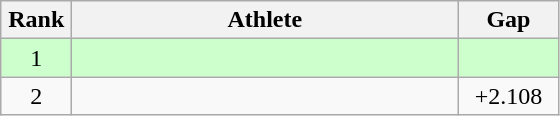<table class=wikitable style="text-align:center">
<tr>
<th width=40>Rank</th>
<th width=250>Athlete</th>
<th width=60>Gap</th>
</tr>
<tr bgcolor="ccffcc">
<td>1</td>
<td align=left></td>
<td></td>
</tr>
<tr>
<td>2</td>
<td align=left></td>
<td>+2.108</td>
</tr>
</table>
